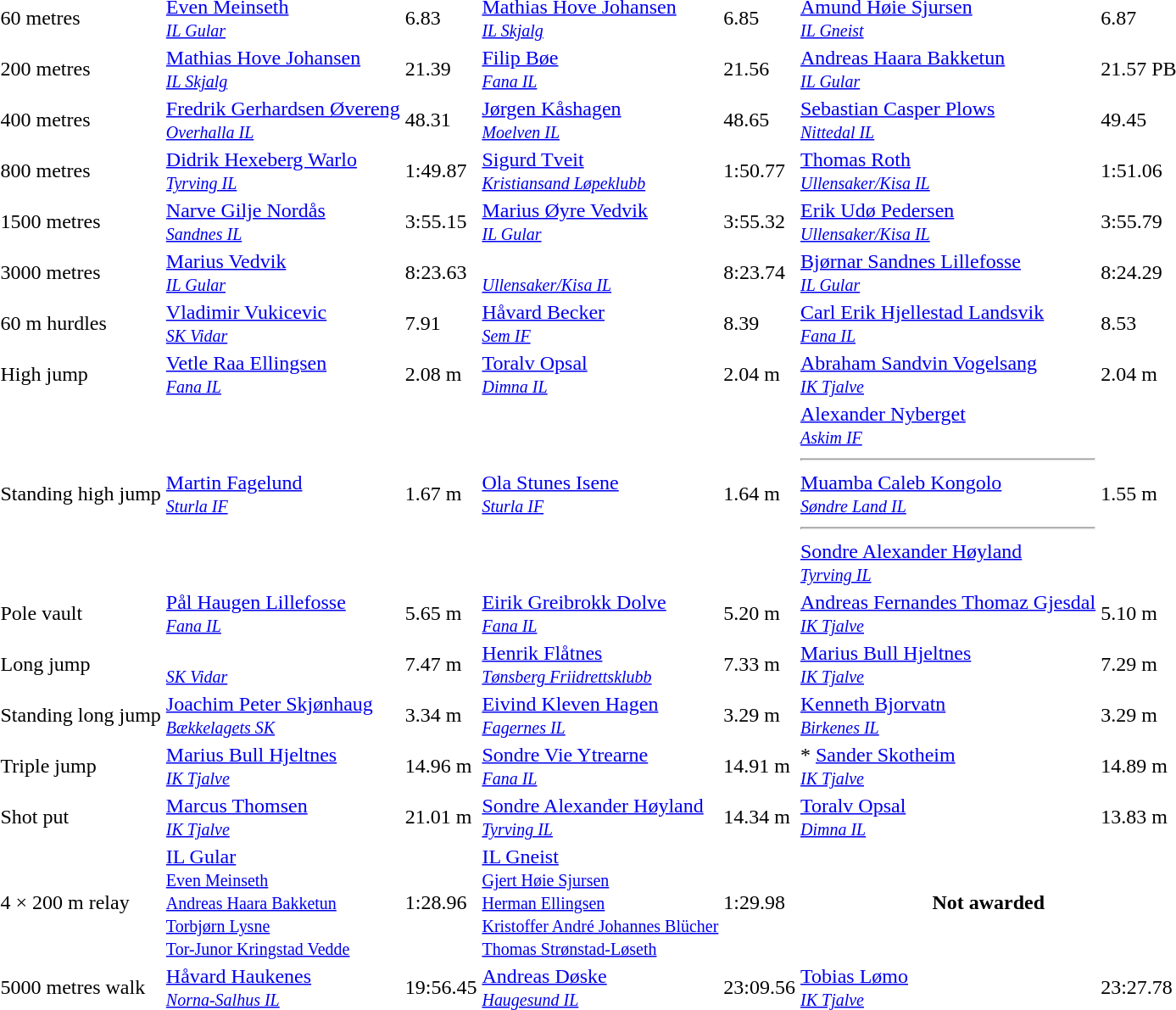<table>
<tr>
<td>60 metres</td>
<td><a href='#'>Even Meinseth</a><br><small><em><a href='#'>IL Gular</a></em></small></td>
<td>6.83</td>
<td><a href='#'>Mathias Hove Johansen</a><br><small><em><a href='#'>IL Skjalg</a></em></small></td>
<td>6.85</td>
<td><a href='#'>Amund Høie Sjursen</a><br><small><em><a href='#'>IL Gneist</a></em></small></td>
<td>6.87</td>
</tr>
<tr>
<td>200 metres</td>
<td><a href='#'>Mathias Hove Johansen</a><br><small><em><a href='#'>IL Skjalg</a></em></small></td>
<td>21.39</td>
<td><a href='#'>Filip Bøe</a><br><small><em><a href='#'>Fana IL</a></em></small></td>
<td>21.56</td>
<td><a href='#'>Andreas Haara Bakketun</a><br><small><em><a href='#'>IL Gular</a></em></small></td>
<td>21.57 PB</td>
</tr>
<tr>
<td>400 metres</td>
<td><a href='#'>Fredrik Gerhardsen Øvereng</a><br><small><em><a href='#'>Overhalla IL</a></em></small></td>
<td>48.31 </td>
<td><a href='#'>Jørgen Kåshagen</a><br><small><em><a href='#'>Moelven IL</a></em></small></td>
<td>48.65</td>
<td><a href='#'>Sebastian Casper Plows</a><br><small><em><a href='#'>Nittedal IL</a></em></small></td>
<td>49.45</td>
</tr>
<tr>
<td>800 metres</td>
<td><a href='#'>Didrik Hexeberg Warlo</a><br><small><em><a href='#'>Tyrving IL</a></em></small></td>
<td>1:49.87</td>
<td><a href='#'>Sigurd Tveit</a><br><small><em><a href='#'>Kristiansand Løpeklubb</a></em></small></td>
<td>1:50.77</td>
<td><a href='#'>Thomas Roth</a><br><small><em><a href='#'>Ullensaker/Kisa IL</a></em></small></td>
<td>1:51.06</td>
</tr>
<tr>
<td>1500 metres</td>
<td><a href='#'>Narve Gilje Nordås</a><br><small><em><a href='#'>Sandnes IL</a></em></small></td>
<td>3:55.15</td>
<td><a href='#'>Marius Øyre Vedvik</a><br><small><em><a href='#'>IL Gular</a></em></small></td>
<td>3:55.32</td>
<td><a href='#'>Erik Udø Pedersen</a><br><small><em><a href='#'>Ullensaker/Kisa IL</a></em></small></td>
<td>3:55.79</td>
</tr>
<tr>
<td>3000 metres</td>
<td><a href='#'>Marius Vedvik</a><br><small><em><a href='#'>IL Gular</a></em></small></td>
<td>8:23.63</td>
<td><br><small><em><a href='#'>Ullensaker/Kisa IL</a></em></small></td>
<td>8:23.74</td>
<td><a href='#'>Bjørnar Sandnes Lillefosse</a><br><small><em><a href='#'>IL Gular</a></em></small></td>
<td>8:24.29</td>
</tr>
<tr>
<td>60 m hurdles</td>
<td><a href='#'>Vladimir Vukicevic</a><br><small><em><a href='#'>SK Vidar</a></em></small></td>
<td>7.91</td>
<td><a href='#'>Håvard Becker</a><br><small><em><a href='#'>Sem IF</a></em></small></td>
<td>8.39</td>
<td><a href='#'>Carl Erik Hjellestad Landsvik</a><br><small><em><a href='#'>Fana IL</a></em></small></td>
<td>8.53</td>
</tr>
<tr>
<td>High jump</td>
<td><a href='#'>Vetle Raa Ellingsen</a><br><small><em><a href='#'>Fana IL</a></em></small></td>
<td>2.08 m</td>
<td><a href='#'>Toralv Opsal</a><br><small><em><a href='#'>Dimna IL</a></em></small></td>
<td>2.04 m</td>
<td><a href='#'>Abraham Sandvin Vogelsang</a><br><small><em><a href='#'>IK Tjalve</a></em></small></td>
<td>2.04 m</td>
</tr>
<tr>
<td>Standing high jump</td>
<td><a href='#'>Martin Fagelund</a><br><small><em><a href='#'>Sturla IF</a></em></small></td>
<td>1.67 m</td>
<td><a href='#'>Ola Stunes Isene</a><br><small><em><a href='#'>Sturla IF</a></em></small></td>
<td>1.64 m</td>
<td><a href='#'>Alexander Nyberget</a><br><small><em><a href='#'>Askim IF</a></em></small><hr><a href='#'>Muamba Caleb Kongolo</a><br><small><em><a href='#'>Søndre Land IL</a></em></small><hr><a href='#'>Sondre Alexander Høyland</a><br><small><em><a href='#'>Tyrving IL</a></em></small></td>
<td>1.55 m</td>
</tr>
<tr>
<td>Pole vault</td>
<td><a href='#'>Pål Haugen Lillefosse</a><br><small><em><a href='#'>Fana IL</a></em></small></td>
<td>5.65 m</td>
<td><a href='#'>Eirik Greibrokk Dolve</a><br><small><em><a href='#'>Fana IL</a></em></small></td>
<td>5.20 m</td>
<td><a href='#'>Andreas Fernandes Thomaz Gjesdal</a><br><small><em><a href='#'>IK Tjalve</a></em></small></td>
<td>5.10 m</td>
</tr>
<tr>
<td>Long jump</td>
<td><br><small><em><a href='#'>SK Vidar</a></em></small></td>
<td>7.47 m</td>
<td><a href='#'>Henrik Flåtnes</a><br><small><em><a href='#'>Tønsberg Friidrettsklubb</a></em></small></td>
<td>7.33 m</td>
<td><a href='#'>Marius Bull Hjeltnes</a><br><small><em><a href='#'>IK Tjalve</a></em></small></td>
<td>7.29 m</td>
</tr>
<tr>
<td>Standing long jump</td>
<td><a href='#'>Joachim Peter Skjønhaug</a><br><small><em><a href='#'>Bækkelagets SK</a></em></small></td>
<td>3.34 m</td>
<td><a href='#'>Eivind Kleven Hagen</a><br><small><em><a href='#'>Fagernes IL</a></em></small></td>
<td>3.29 m</td>
<td><a href='#'>Kenneth Bjorvatn</a><br><small><em><a href='#'>Birkenes IL</a></em></small></td>
<td>3.29 m</td>
</tr>
<tr>
<td>Triple jump</td>
<td><a href='#'>Marius Bull Hjeltnes</a><br><small><em><a href='#'>IK Tjalve</a></em></small></td>
<td>14.96 m</td>
<td><a href='#'>Sondre Vie Ytrearne</a><br><small><em><a href='#'>Fana IL</a></em></small></td>
<td>14.91 m</td>
<td>* <a href='#'>Sander Skotheim</a><br><small><em><a href='#'>IK Tjalve</a></em></small></td>
<td>14.89 m</td>
</tr>
<tr>
<td>Shot put</td>
<td><a href='#'>Marcus Thomsen</a><br><small><em><a href='#'>IK Tjalve</a></em></small></td>
<td>21.01 m</td>
<td><a href='#'>Sondre Alexander Høyland</a><br><small><em><a href='#'>Tyrving IL</a></em></small></td>
<td>14.34 m</td>
<td><a href='#'>Toralv Opsal</a><br><small><em><a href='#'>Dimna IL</a></em></small></td>
<td>13.83 m</td>
</tr>
<tr>
<td>4 × 200 m relay</td>
<td><a href='#'>IL Gular</a><br><small><a href='#'>Even Meinseth</a><br><a href='#'>Andreas Haara Bakketun</a><br><a href='#'>Torbjørn Lysne</a><br><a href='#'>Tor-Junor Kringstad Vedde</a></small></td>
<td>1:28.96</td>
<td><a href='#'>IL Gneist</a><br><small><a href='#'>Gjert Høie Sjursen</a><br><a href='#'>Herman Ellingsen</a><br><a href='#'>Kristoffer André Johannes Blücher</a><br><a href='#'>Thomas Strønstad-Løseth</a></small></td>
<td>1:29.98</td>
<th colspan=2>Not awarded</th>
</tr>
<tr>
<td>5000 metres walk</td>
<td><a href='#'>Håvard Haukenes</a><br><small><em><a href='#'>Norna-Salhus IL</a></em></small></td>
<td>19:56.45</td>
<td><a href='#'>Andreas Døske</a><br><small><em><a href='#'>Haugesund IL</a></em></small></td>
<td>23:09.56</td>
<td><a href='#'>Tobias Lømo</a><br><small><em><a href='#'>IK Tjalve</a></em></small></td>
<td>23:27.78</td>
</tr>
</table>
